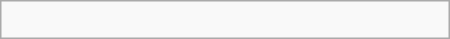<table class="wikitable" border="1" width=300px align="right">
<tr>
<td><br></td>
</tr>
</table>
